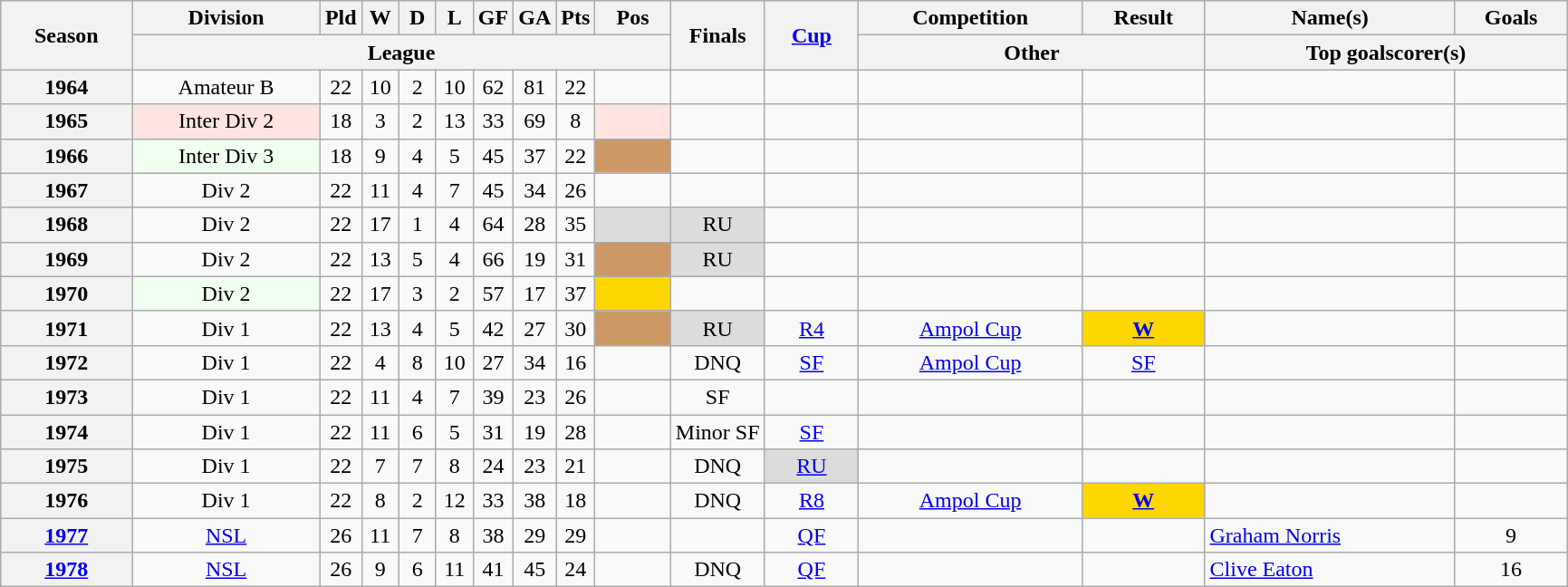<table class="wikitable sortable" style="text-align: center">
<tr>
<th scope="col" rowspan="2">Season</th>
<th scope="col">Division</th>
<th width="20" scope="col">Pld</th>
<th width="20" scope="col">W</th>
<th width="20" scope="col">D</th>
<th width="20" scope="col">L</th>
<th width="20" scope="col">GF</th>
<th width="20" scope="col">GA</th>
<th width="20" scope="col">Pts</th>
<th scope="col">Pos</th>
<th rowspan="2" width=6% scope="col" class="unsortable">Finals</th>
<th rowspan="2" width=6% scope="col" class="unsortable"><a href='#'>Cup</a></th>
<th scope="col">Competition</th>
<th scope="col">Result</th>
<th scope="col">Name(s)</th>
<th scope="col">Goals</th>
</tr>
<tr class="unsortable">
<th colspan="9" scope="col">League</th>
<th colspan="2" scope="col">Other</th>
<th colspan="2" scope="col">Top goalscorer(s)</th>
</tr>
<tr>
<th>1964</th>
<td>Amateur B</td>
<td>22</td>
<td>10</td>
<td>2</td>
<td>10</td>
<td>62</td>
<td>81</td>
<td>22</td>
<td></td>
<td></td>
<td></td>
<td></td>
<td></td>
<td align=left></td>
<td></td>
</tr>
<tr>
<th>1965</th>
<td bgcolor=MistyRose>Inter Div 2 </td>
<td>18</td>
<td>3</td>
<td>2</td>
<td>13</td>
<td>33</td>
<td>69</td>
<td>8</td>
<td bgcolor=MistyRose></td>
<td></td>
<td></td>
<td></td>
<td></td>
<td align=left></td>
<td></td>
</tr>
<tr>
<th>1966</th>
<td bgcolor=honeydew>Inter Div 3 </td>
<td>18</td>
<td>9</td>
<td>4</td>
<td>5</td>
<td>45</td>
<td>37</td>
<td>22</td>
<td bgcolor=#CC9966></td>
<td></td>
<td></td>
<td></td>
<td></td>
<td align=left></td>
<td></td>
</tr>
<tr>
<th>1967</th>
<td>Div 2</td>
<td>22</td>
<td>11</td>
<td>4</td>
<td>7</td>
<td>45</td>
<td>34</td>
<td>26</td>
<td></td>
<td></td>
<td></td>
<td></td>
<td></td>
<td align=left></td>
<td></td>
</tr>
<tr>
<th>1968</th>
<td>Div 2</td>
<td>22</td>
<td>17</td>
<td>1</td>
<td>4</td>
<td>64</td>
<td>28</td>
<td>35</td>
<td bgcolor=#DCDCDC></td>
<td bgcolor=#DCDCDC>RU</td>
<td></td>
<td></td>
<td></td>
<td align=left></td>
<td></td>
</tr>
<tr>
<th>1969</th>
<td>Div 2</td>
<td>22</td>
<td>13</td>
<td>5</td>
<td>4</td>
<td>66</td>
<td>19</td>
<td>31</td>
<td bgcolor=#CC9966></td>
<td bgcolor=#DCDCDC>RU</td>
<td></td>
<td></td>
<td></td>
<td align=left></td>
<td></td>
</tr>
<tr>
<th>1970</th>
<td bgcolor=honeydew>Div 2 </td>
<td>22</td>
<td>17</td>
<td>3</td>
<td>2</td>
<td>57</td>
<td>17</td>
<td>37</td>
<td bgcolor=gold><strong></strong></td>
<td></td>
<td></td>
<td></td>
<td></td>
<td align=left></td>
<td></td>
</tr>
<tr>
<th>1971</th>
<td>Div 1</td>
<td>22</td>
<td>13</td>
<td>4</td>
<td>5</td>
<td>42</td>
<td>27</td>
<td>30</td>
<td bgcolor=#CC9966></td>
<td bgcolor=#DCDCDC>RU</td>
<td><a href='#'>R4</a></td>
<td><a href='#'>Ampol Cup</a></td>
<td bgcolor=gold><a href='#'><strong>W</strong></a></td>
<td align=left></td>
<td></td>
</tr>
<tr>
<th>1972</th>
<td>Div 1</td>
<td>22</td>
<td>4</td>
<td>8</td>
<td>10</td>
<td>27</td>
<td>34</td>
<td>16</td>
<td></td>
<td>DNQ</td>
<td><a href='#'>SF</a></td>
<td><a href='#'>Ampol Cup</a></td>
<td><a href='#'>SF</a></td>
<td align=left></td>
<td></td>
</tr>
<tr>
<th>1973</th>
<td>Div 1</td>
<td>22</td>
<td>11</td>
<td>4</td>
<td>7</td>
<td>39</td>
<td>23</td>
<td>26</td>
<td></td>
<td>SF</td>
<td></td>
<td></td>
<td></td>
<td align=left></td>
<td></td>
</tr>
<tr>
<th>1974</th>
<td>Div 1</td>
<td>22</td>
<td>11</td>
<td>6</td>
<td>5</td>
<td>31</td>
<td>19</td>
<td>28</td>
<td></td>
<td>Minor SF</td>
<td><a href='#'>SF</a></td>
<td></td>
<td></td>
<td align=left></td>
<td></td>
</tr>
<tr>
<th>1975</th>
<td>Div 1</td>
<td>22</td>
<td>7</td>
<td>7</td>
<td>8</td>
<td>24</td>
<td>23</td>
<td>21</td>
<td></td>
<td>DNQ</td>
<td bgcolor=#DCDCDC><a href='#'>RU</a></td>
<td></td>
<td></td>
<td align=left></td>
<td></td>
</tr>
<tr>
<th>1976</th>
<td>Div 1</td>
<td>22</td>
<td>8</td>
<td>2</td>
<td>12</td>
<td>33</td>
<td>38</td>
<td>18</td>
<td></td>
<td>DNQ</td>
<td><a href='#'>R8</a></td>
<td><a href='#'>Ampol Cup</a></td>
<td bgcolor=gold><a href='#'><strong>W</strong></a></td>
<td align=left></td>
<td></td>
</tr>
<tr>
<th><a href='#'>1977</a></th>
<td><a href='#'>NSL</a></td>
<td>26</td>
<td>11</td>
<td>7</td>
<td>8</td>
<td>38</td>
<td>29</td>
<td>29</td>
<td></td>
<td></td>
<td><a href='#'>QF</a></td>
<td></td>
<td></td>
<td align=left><a href='#'>Graham Norris</a></td>
<td>9</td>
</tr>
<tr>
<th><a href='#'>1978</a></th>
<td><a href='#'>NSL</a></td>
<td>26</td>
<td>9</td>
<td>6</td>
<td>11</td>
<td>41</td>
<td>45</td>
<td>24</td>
<td></td>
<td>DNQ</td>
<td><a href='#'>QF</a></td>
<td></td>
<td></td>
<td align=left><a href='#'>Clive Eaton</a></td>
<td>16</td>
</tr>
</table>
